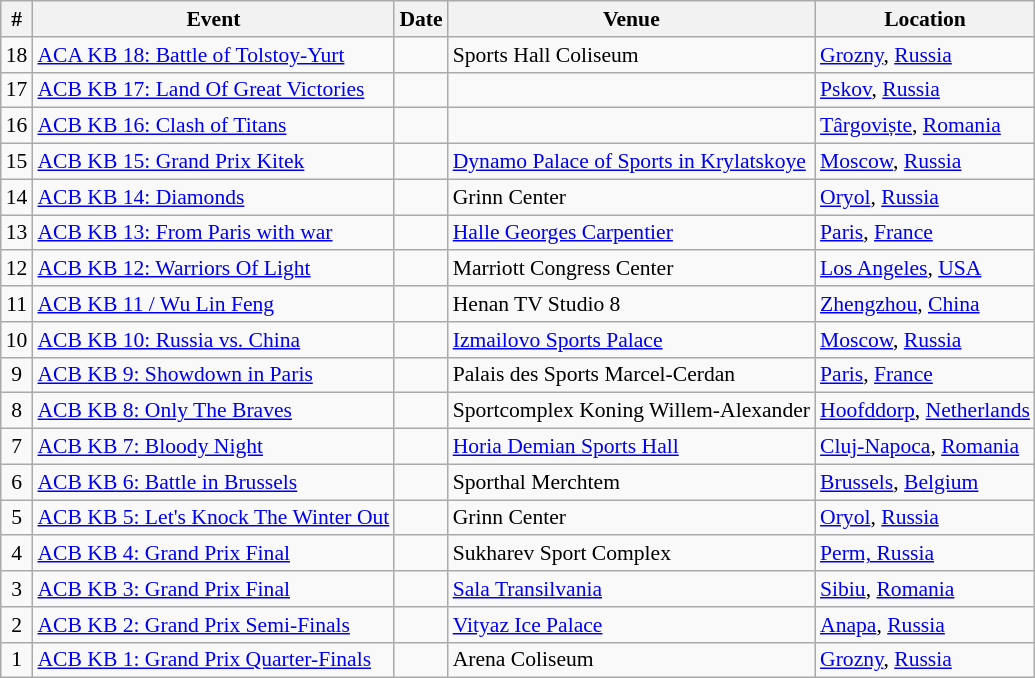<table class="wikitable sortable" style="font-size: 90%;">
<tr>
<th scope="col">#</th>
<th scope="col">Event</th>
<th scope="col">Date</th>
<th scope="col">Venue</th>
<th scope="col">Location</th>
</tr>
<tr>
<td align=center>18</td>
<td><a href='#'>ACA KB 18: Battle of Tolstoy-Yurt</a></td>
<td></td>
<td>Sports Hall Coliseum</td>
<td> <a href='#'>Grozny</a>, <a href='#'>Russia</a></td>
</tr>
<tr>
<td align=center>17</td>
<td><a href='#'>ACB KB 17: Land Of Great Victories</a></td>
<td></td>
<td></td>
<td> <a href='#'>Pskov</a>, <a href='#'>Russia</a></td>
</tr>
<tr>
<td align=center>16</td>
<td><a href='#'>ACB KB 16: Clash of Titans</a></td>
<td></td>
<td></td>
<td> <a href='#'>Târgoviște</a>, <a href='#'>Romania</a></td>
</tr>
<tr>
<td align=center>15</td>
<td><a href='#'>ACB KB 15: Grand Prix Kitek</a></td>
<td></td>
<td><a href='#'>Dynamo Palace of Sports in Krylatskoye</a></td>
<td> <a href='#'>Moscow</a>, <a href='#'>Russia</a></td>
</tr>
<tr>
<td align=center>14</td>
<td><a href='#'>ACB KB 14: Diamonds</a></td>
<td></td>
<td>Grinn Center</td>
<td> <a href='#'>Oryol</a>, <a href='#'>Russia</a></td>
</tr>
<tr>
<td align=center>13</td>
<td><a href='#'>ACB KB 13: From Paris with war</a></td>
<td></td>
<td><a href='#'>Halle Georges Carpentier</a></td>
<td> <a href='#'>Paris</a>, <a href='#'>France</a></td>
</tr>
<tr>
<td align=center>12</td>
<td><a href='#'>ACB KB 12: Warriors Of Light</a></td>
<td></td>
<td>Marriott Congress Center</td>
<td> <a href='#'>Los Angeles</a>, <a href='#'>USA</a></td>
</tr>
<tr>
<td align=center>11</td>
<td><a href='#'>ACB KB 11 / Wu Lin Feng</a></td>
<td></td>
<td>Henan TV Studio 8</td>
<td> <a href='#'>Zhengzhou</a>, <a href='#'>China</a></td>
</tr>
<tr>
<td align=center>10</td>
<td><a href='#'>ACB KB 10: Russia vs. China</a></td>
<td></td>
<td><a href='#'>Izmailovo Sports Palace</a></td>
<td> <a href='#'>Moscow</a>, <a href='#'>Russia</a></td>
</tr>
<tr>
<td align=center>9</td>
<td><a href='#'>ACB KB 9: Showdown in Paris</a></td>
<td></td>
<td>Palais des Sports Marcel-Cerdan</td>
<td> <a href='#'>Paris</a>, <a href='#'>France</a></td>
</tr>
<tr>
<td align=center>8</td>
<td><a href='#'>ACB KB 8: Only The Braves</a></td>
<td></td>
<td>Sportcomplex Koning Willem-Alexander</td>
<td> <a href='#'>Hoofddorp</a>, <a href='#'>Netherlands</a></td>
</tr>
<tr>
<td align=center>7</td>
<td><a href='#'>ACB KB 7: Bloody Night</a></td>
<td></td>
<td><a href='#'>Horia Demian Sports Hall</a></td>
<td> <a href='#'>Cluj-Napoca</a>, <a href='#'>Romania</a></td>
</tr>
<tr>
<td align=center>6</td>
<td><a href='#'>ACB KB 6: Battle in Brussels</a></td>
<td></td>
<td>Sporthal Merchtem</td>
<td> <a href='#'>Brussels</a>, <a href='#'>Belgium</a></td>
</tr>
<tr>
<td align=center>5</td>
<td><a href='#'>ACB KB 5: Let's Knock The Winter Out</a></td>
<td></td>
<td>Grinn Center</td>
<td> <a href='#'>Oryol</a>, <a href='#'>Russia</a></td>
</tr>
<tr>
<td align=center>4</td>
<td><a href='#'>ACB KB 4: Grand Prix Final</a></td>
<td></td>
<td>Sukharev Sport Complex</td>
<td> <a href='#'>Perm, Russia</a></td>
</tr>
<tr>
<td align=center>3</td>
<td><a href='#'>ACB KB 3: Grand Prix Final</a></td>
<td></td>
<td><a href='#'>Sala Transilvania</a></td>
<td> <a href='#'>Sibiu</a>, <a href='#'>Romania</a></td>
</tr>
<tr>
<td align=center>2</td>
<td><a href='#'>ACB KB 2: Grand Prix Semi-Finals</a></td>
<td></td>
<td><a href='#'>Vityaz Ice Palace</a></td>
<td> <a href='#'>Anapa</a>, <a href='#'>Russia</a></td>
</tr>
<tr>
<td align=center>1</td>
<td><a href='#'>ACB KB 1: Grand Prix Quarter-Finals</a></td>
<td></td>
<td>Arena Coliseum</td>
<td> <a href='#'>Grozny</a>, <a href='#'>Russia</a></td>
</tr>
</table>
